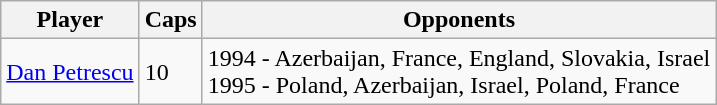<table class="wikitable">
<tr>
<th>Player</th>
<th>Caps</th>
<th>Opponents</th>
</tr>
<tr>
<td><a href='#'>Dan Petrescu</a></td>
<td>10</td>
<td>1994 - Azerbaijan, France, England, Slovakia, Israel<br>1995 - Poland, Azerbaijan, Israel, Poland, France</td>
</tr>
</table>
